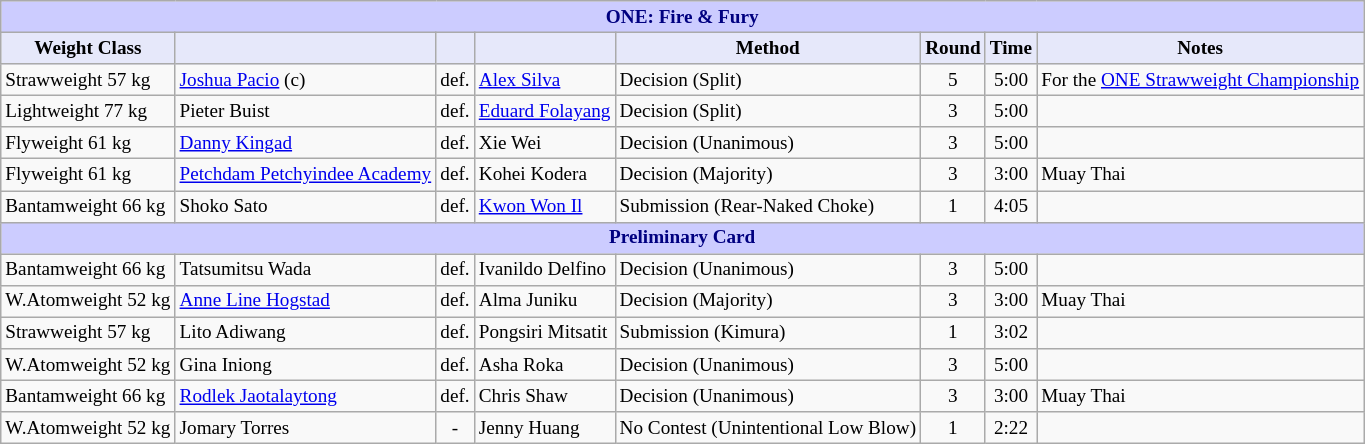<table class="wikitable" style="font-size: 80%;">
<tr>
<th colspan="8" style="background-color: #ccf; color: #000080; text-align: center;"><strong>ONE: Fire & Fury</strong></th>
</tr>
<tr>
<th colspan="1" style="background-color: #E6E8FA; color: #000000; text-align: center;">Weight Class</th>
<th colspan="1" style="background-color: #E6E8FA; color: #000000; text-align: center;"></th>
<th colspan="1" style="background-color: #E6E8FA; color: #000000; text-align: center;"></th>
<th colspan="1" style="background-color: #E6E8FA; color: #000000; text-align: center;"></th>
<th colspan="1" style="background-color: #E6E8FA; color: #000000; text-align: center;">Method</th>
<th colspan="1" style="background-color: #E6E8FA; color: #000000; text-align: center;">Round</th>
<th colspan="1" style="background-color: #E6E8FA; color: #000000; text-align: center;">Time</th>
<th colspan="1" style="background-color: #E6E8FA; color: #000000; text-align: center;">Notes</th>
</tr>
<tr>
<td>Strawweight 57 kg</td>
<td> <a href='#'>Joshua Pacio</a> (c)</td>
<td>def.</td>
<td> <a href='#'>Alex Silva</a></td>
<td>Decision (Split)</td>
<td align=center>5</td>
<td align=center>5:00</td>
<td>For the <a href='#'>ONE Strawweight Championship</a></td>
</tr>
<tr>
<td>Lightweight 77 kg</td>
<td> Pieter Buist</td>
<td>def.</td>
<td> <a href='#'>Eduard Folayang</a></td>
<td>Decision (Split)</td>
<td align=center>3</td>
<td align=center>5:00</td>
<td></td>
</tr>
<tr>
<td>Flyweight 61 kg</td>
<td> <a href='#'>Danny Kingad</a></td>
<td>def.</td>
<td> Xie Wei</td>
<td>Decision (Unanimous)</td>
<td align=center>3</td>
<td align=center>5:00</td>
<td></td>
</tr>
<tr>
<td>Flyweight 61 kg</td>
<td> <a href='#'>Petchdam Petchyindee Academy</a></td>
<td>def.</td>
<td> Kohei Kodera</td>
<td>Decision (Majority)</td>
<td align=center>3</td>
<td align=center>3:00</td>
<td>Muay Thai</td>
</tr>
<tr>
<td>Bantamweight 66 kg</td>
<td> Shoko Sato</td>
<td>def.</td>
<td> <a href='#'>Kwon Won Il</a></td>
<td>Submission (Rear-Naked Choke)</td>
<td align=center>1</td>
<td align=center>4:05</td>
<td></td>
</tr>
<tr>
<th colspan="8" style="background-color: #ccf; color: #000080; text-align: center;"><strong>Preliminary Card</strong></th>
</tr>
<tr>
<td>Bantamweight 66 kg</td>
<td> Tatsumitsu Wada</td>
<td>def.</td>
<td> Ivanildo Delfino</td>
<td>Decision (Unanimous)</td>
<td align=center>3</td>
<td align=center>5:00</td>
<td></td>
</tr>
<tr>
<td>W.Atomweight 52 kg</td>
<td> <a href='#'>Anne Line Hogstad</a></td>
<td>def.</td>
<td> Alma Juniku</td>
<td>Decision (Majority)</td>
<td align=center>3</td>
<td align=center>3:00</td>
<td>Muay Thai</td>
</tr>
<tr>
<td>Strawweight 57 kg</td>
<td> Lito Adiwang</td>
<td>def.</td>
<td> Pongsiri Mitsatit</td>
<td>Submission (Kimura)</td>
<td align=center>1</td>
<td align=center>3:02</td>
<td></td>
</tr>
<tr>
<td>W.Atomweight 52 kg</td>
<td> Gina Iniong</td>
<td>def.</td>
<td> Asha Roka</td>
<td>Decision (Unanimous)</td>
<td align=center>3</td>
<td align=center>5:00</td>
<td></td>
</tr>
<tr>
<td>Bantamweight 66 kg</td>
<td> <a href='#'>Rodlek Jaotalaytong</a></td>
<td>def.</td>
<td> Chris Shaw</td>
<td>Decision (Unanimous)</td>
<td align=center>3</td>
<td align=center>3:00</td>
<td>Muay Thai</td>
</tr>
<tr>
<td>W.Atomweight 52 kg</td>
<td> Jomary Torres</td>
<td align=center>-</td>
<td> Jenny Huang</td>
<td>No Contest (Unintentional Low Blow)</td>
<td align=center>1</td>
<td align=center>2:22</td>
<td></td>
</tr>
</table>
